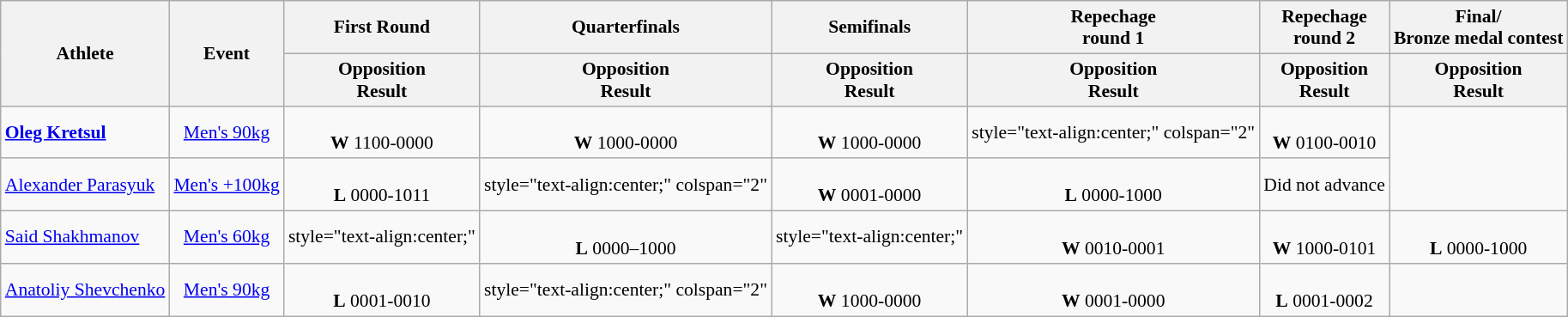<table class=wikitable style="font-size:90%">
<tr>
<th rowspan="2">Athlete</th>
<th rowspan="2">Event</th>
<th>First Round</th>
<th>Quarterfinals</th>
<th>Semifinals</th>
<th>Repechage <br>round 1</th>
<th>Repechage <br>round 2</th>
<th>Final/<br>Bronze medal contest</th>
</tr>
<tr>
<th>Opposition<br>Result</th>
<th>Opposition<br>Result</th>
<th>Opposition<br>Result</th>
<th>Opposition<br>Result</th>
<th>Opposition<br>Result</th>
<th>Opposition<br>Result</th>
</tr>
<tr>
<td><strong><a href='#'>Oleg Kretsul</a></strong></td>
<td style="text-align:center;"><a href='#'>Men's 90kg</a></td>
<td style="text-align:center;"><br> <strong>W</strong> 1100-0000</td>
<td style="text-align:center;"><br> <strong>W</strong> 1000-0000</td>
<td style="text-align:center;"><br> <strong>W</strong> 1000-0000</td>
<td>style="text-align:center;" colspan="2" </td>
<td style="text-align:center;"><br><strong>W</strong> 0100-0010 </td>
</tr>
<tr>
<td><a href='#'>Alexander Parasyuk</a></td>
<td style="text-align:center;"><a href='#'>Men's +100kg</a></td>
<td style="text-align:center;"><br> <strong>L</strong> 0000-1011</td>
<td>style="text-align:center;" colspan="2" </td>
<td style="text-align:center;"><br> <strong>W</strong> 0001-0000</td>
<td style="text-align:center;"><br> <strong>L</strong> 0000-1000</td>
<td style="text-align:center;">Did not advance</td>
</tr>
<tr>
<td><a href='#'>Said Shakhmanov</a></td>
<td style="text-align:center;"><a href='#'>Men's 60kg</a></td>
<td>style="text-align:center;" </td>
<td style="text-align:center;"><br> <strong>L</strong> 0000–1000</td>
<td>style="text-align:center;" </td>
<td style="text-align:center;"><br> <strong>W</strong> 0010-0001</td>
<td style="text-align:center;"><br> <strong>W</strong> 1000-0101</td>
<td style="text-align:center;"><br> <strong>L</strong> 0000-1000</td>
</tr>
<tr>
<td><a href='#'>Anatoliy Shevchenko</a></td>
<td style="text-align:center;"><a href='#'>Men's 90kg</a></td>
<td style="text-align:center;"><br> <strong>L</strong> 0001-0010</td>
<td>style="text-align:center;" colspan="2" </td>
<td style="text-align:center;"><br> <strong>W</strong> 1000-0000</td>
<td style="text-align:center;"><br> <strong>W</strong> 0001-0000</td>
<td style="text-align:center;"><br> <strong>L</strong> 0001-0002</td>
</tr>
</table>
